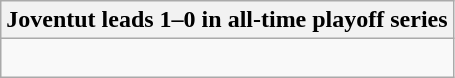<table class="wikitable collapsible collapsed">
<tr>
<th>Joventut leads 1–0 in all-time playoff series</th>
</tr>
<tr>
<td><br></td>
</tr>
</table>
